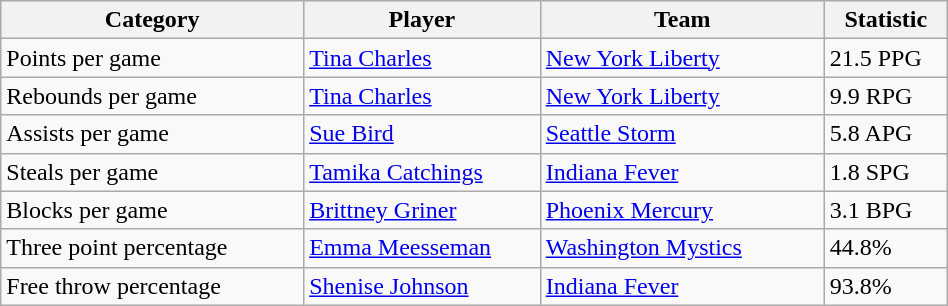<table class="wikitable" style="width: 50%">
<tr>
<th width=32%>Category</th>
<th width=25%>Player</th>
<th width=30%>Team</th>
<th width=20%>Statistic</th>
</tr>
<tr>
<td>Points per game</td>
<td><a href='#'>Tina Charles</a></td>
<td><a href='#'>New York Liberty</a></td>
<td>21.5 PPG</td>
</tr>
<tr>
<td>Rebounds per game</td>
<td><a href='#'>Tina Charles</a></td>
<td><a href='#'>New York Liberty</a></td>
<td>9.9 RPG</td>
</tr>
<tr>
<td>Assists per game</td>
<td><a href='#'>Sue Bird</a></td>
<td><a href='#'>Seattle Storm</a></td>
<td>5.8 APG</td>
</tr>
<tr>
<td>Steals per game</td>
<td><a href='#'>Tamika Catchings</a></td>
<td><a href='#'>Indiana Fever</a></td>
<td>1.8 SPG</td>
</tr>
<tr>
<td>Blocks per game</td>
<td><a href='#'>Brittney Griner</a></td>
<td><a href='#'>Phoenix Mercury</a></td>
<td>3.1 BPG</td>
</tr>
<tr>
<td>Three point percentage</td>
<td><a href='#'>Emma Meesseman</a></td>
<td><a href='#'>Washington Mystics</a></td>
<td>44.8%</td>
</tr>
<tr>
<td>Free throw percentage</td>
<td><a href='#'>Shenise Johnson</a></td>
<td><a href='#'>Indiana Fever</a></td>
<td>93.8%</td>
</tr>
</table>
